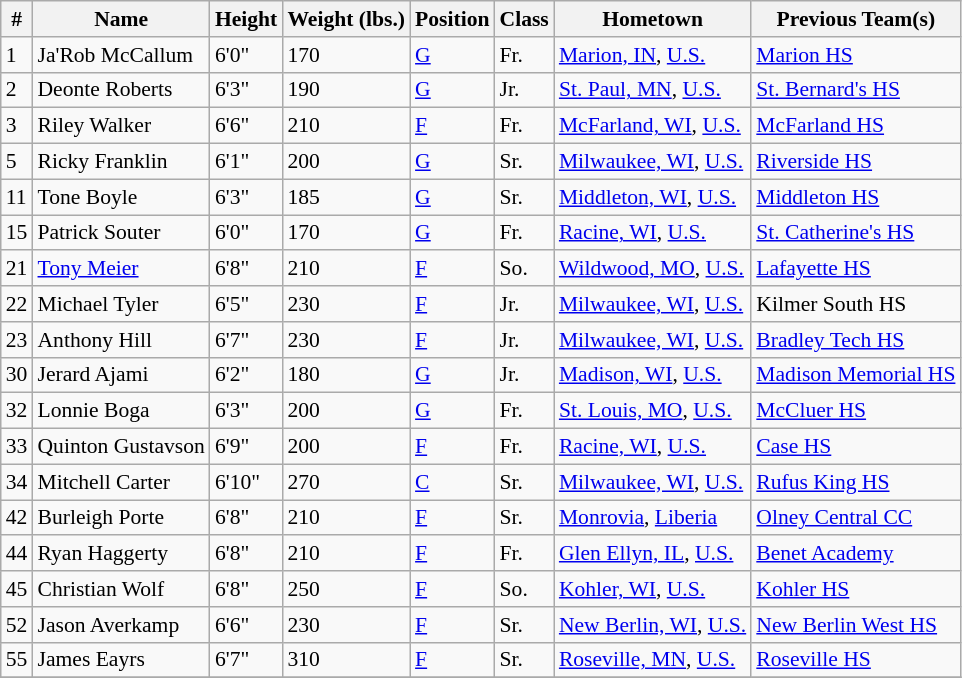<table class="wikitable" style="font-size: 90%">
<tr>
<th>#</th>
<th>Name</th>
<th>Height</th>
<th>Weight (lbs.)</th>
<th>Position</th>
<th>Class</th>
<th>Hometown</th>
<th>Previous Team(s)</th>
</tr>
<tr>
<td>1</td>
<td>Ja'Rob McCallum</td>
<td>6'0"</td>
<td>170</td>
<td><a href='#'>G</a></td>
<td>Fr.</td>
<td><a href='#'>Marion, IN</a>, <a href='#'>U.S.</a></td>
<td><a href='#'>Marion HS</a></td>
</tr>
<tr>
<td>2</td>
<td>Deonte Roberts</td>
<td>6'3"</td>
<td>190</td>
<td><a href='#'>G</a></td>
<td>Jr.</td>
<td><a href='#'>St. Paul, MN</a>, <a href='#'>U.S.</a></td>
<td><a href='#'>St. Bernard's HS</a></td>
</tr>
<tr>
<td>3</td>
<td>Riley Walker</td>
<td>6'6"</td>
<td>210</td>
<td><a href='#'>F</a></td>
<td>Fr.</td>
<td><a href='#'>McFarland, WI</a>, <a href='#'>U.S.</a></td>
<td><a href='#'>McFarland HS</a></td>
</tr>
<tr>
<td>5</td>
<td>Ricky Franklin</td>
<td>6'1"</td>
<td>200</td>
<td><a href='#'>G</a></td>
<td>Sr.</td>
<td><a href='#'>Milwaukee, WI</a>, <a href='#'>U.S.</a></td>
<td><a href='#'>Riverside HS</a></td>
</tr>
<tr>
<td>11</td>
<td>Tone Boyle</td>
<td>6'3"</td>
<td>185</td>
<td><a href='#'>G</a></td>
<td>Sr.</td>
<td><a href='#'>Middleton, WI</a>, <a href='#'>U.S.</a></td>
<td><a href='#'>Middleton HS</a></td>
</tr>
<tr>
<td>15</td>
<td>Patrick Souter</td>
<td>6'0"</td>
<td>170</td>
<td><a href='#'>G</a></td>
<td>Fr.</td>
<td><a href='#'>Racine, WI</a>, <a href='#'>U.S.</a></td>
<td><a href='#'>St. Catherine's HS</a></td>
</tr>
<tr>
<td>21</td>
<td><a href='#'>Tony Meier</a></td>
<td>6'8"</td>
<td>210</td>
<td><a href='#'>F</a></td>
<td>So.</td>
<td><a href='#'>Wildwood, MO</a>, <a href='#'>U.S.</a></td>
<td><a href='#'>Lafayette HS</a></td>
</tr>
<tr>
<td>22</td>
<td>Michael Tyler</td>
<td>6'5"</td>
<td>230</td>
<td><a href='#'>F</a></td>
<td>Jr.</td>
<td><a href='#'>Milwaukee, WI</a>, <a href='#'>U.S.</a></td>
<td>Kilmer South HS</td>
</tr>
<tr>
<td>23</td>
<td>Anthony Hill</td>
<td>6'7"</td>
<td>230</td>
<td><a href='#'>F</a></td>
<td>Jr.</td>
<td><a href='#'>Milwaukee, WI</a>, <a href='#'>U.S.</a></td>
<td><a href='#'>Bradley Tech HS</a></td>
</tr>
<tr>
<td>30</td>
<td>Jerard Ajami</td>
<td>6'2"</td>
<td>180</td>
<td><a href='#'>G</a></td>
<td>Jr.</td>
<td><a href='#'>Madison, WI</a>, <a href='#'>U.S.</a></td>
<td><a href='#'>Madison Memorial HS</a></td>
</tr>
<tr>
<td>32</td>
<td>Lonnie Boga</td>
<td>6'3"</td>
<td>200</td>
<td><a href='#'>G</a></td>
<td>Fr.</td>
<td><a href='#'>St. Louis, MO</a>, <a href='#'>U.S.</a></td>
<td><a href='#'>McCluer HS</a></td>
</tr>
<tr>
<td>33</td>
<td>Quinton Gustavson</td>
<td>6'9"</td>
<td>200</td>
<td><a href='#'>F</a></td>
<td>Fr.</td>
<td><a href='#'>Racine, WI</a>, <a href='#'>U.S.</a></td>
<td><a href='#'>Case HS</a></td>
</tr>
<tr>
<td>34</td>
<td>Mitchell Carter</td>
<td>6'10"</td>
<td>270</td>
<td><a href='#'>C</a></td>
<td>Sr.</td>
<td><a href='#'>Milwaukee, WI</a>, <a href='#'>U.S.</a></td>
<td><a href='#'>Rufus King HS</a></td>
</tr>
<tr>
<td>42</td>
<td>Burleigh Porte</td>
<td>6'8"</td>
<td>210</td>
<td><a href='#'>F</a></td>
<td>Sr.</td>
<td><a href='#'>Monrovia</a>, <a href='#'>Liberia</a></td>
<td><a href='#'>Olney Central CC</a></td>
</tr>
<tr>
<td>44</td>
<td>Ryan Haggerty</td>
<td>6'8"</td>
<td>210</td>
<td><a href='#'>F</a></td>
<td>Fr.</td>
<td><a href='#'>Glen Ellyn, IL</a>, <a href='#'>U.S.</a></td>
<td><a href='#'>Benet Academy</a></td>
</tr>
<tr>
<td>45</td>
<td>Christian Wolf</td>
<td>6'8"</td>
<td>250</td>
<td><a href='#'>F</a></td>
<td>So.</td>
<td><a href='#'>Kohler, WI</a>, <a href='#'>U.S.</a></td>
<td><a href='#'>Kohler HS</a></td>
</tr>
<tr>
<td>52</td>
<td>Jason Averkamp</td>
<td>6'6"</td>
<td>230</td>
<td><a href='#'>F</a></td>
<td>Sr.</td>
<td><a href='#'>New Berlin, WI</a>, <a href='#'>U.S.</a></td>
<td><a href='#'>New Berlin West HS</a></td>
</tr>
<tr>
<td>55</td>
<td>James Eayrs</td>
<td>6'7"</td>
<td>310</td>
<td><a href='#'>F</a></td>
<td>Sr.</td>
<td><a href='#'>Roseville, MN</a>, <a href='#'>U.S.</a></td>
<td><a href='#'>Roseville HS</a></td>
</tr>
<tr>
</tr>
</table>
